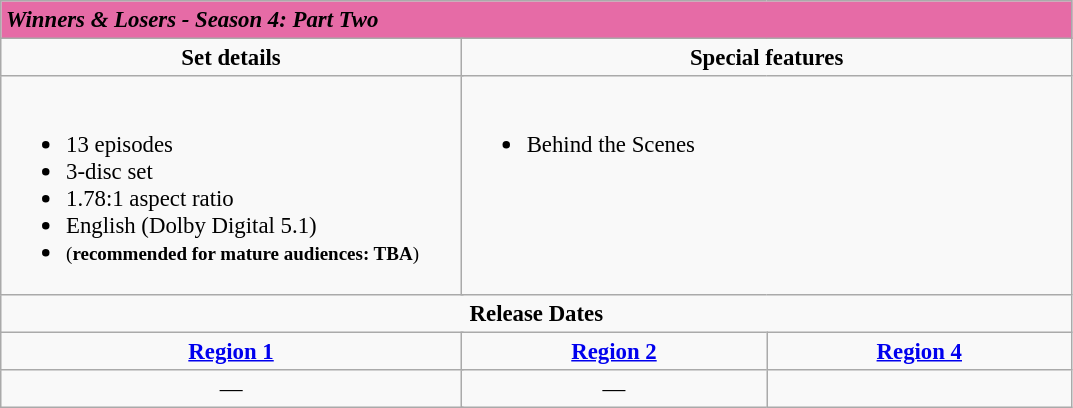<table class="wikitable" style="font-size: 95%;">
<tr style="background:#E66BA6">
<td colspan="5"><strong><em>Winners & Losers - Season 4: Part Two</em></strong></td>
</tr>
<tr style="text-align:center;">
<td style="width:300px;" colspan="2"><strong>Set details</strong></td>
<td style="width:300px;" colspan="3"><strong>Special features</strong></td>
</tr>
<tr valign="top">
<td colspan="2" style="text-align:left; width:300px;"><br><ul><li>13 episodes</li><li>3-disc set</li><li>1.78:1 aspect ratio</li><li>English (Dolby Digital 5.1)</li><li> <small>(<strong>recommended for mature audiences: TBA</strong>)</small></li></ul></td>
<td colspan="3" style="text-align:left; width:400px;"><br><ul><li>Behind the Scenes</li></ul></td>
</tr>
<tr>
<td colspan="6" style="text-align:center;"><strong>Release Dates</strong></td>
</tr>
<tr>
<td colspan="2" style="text-align:center;"><strong><a href='#'>Region 1</a></strong></td>
<td colspan="2" style="text-align:center;"><strong><a href='#'>Region 2</a></strong></td>
<td colspan="2" style="text-align:center;"><strong><a href='#'>Region 4</a></strong></td>
</tr>
<tr style="text-align:center;">
<td colspan="2">—</td>
<td colspan="2">—</td>
<td colspan="2"></td>
</tr>
</table>
